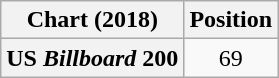<table class="wikitable plainrowheaders" style="text-align:center">
<tr>
<th scope="col">Chart (2018)</th>
<th scope="col">Position</th>
</tr>
<tr>
<th scope="row">US <em>Billboard</em> 200</th>
<td>69</td>
</tr>
</table>
